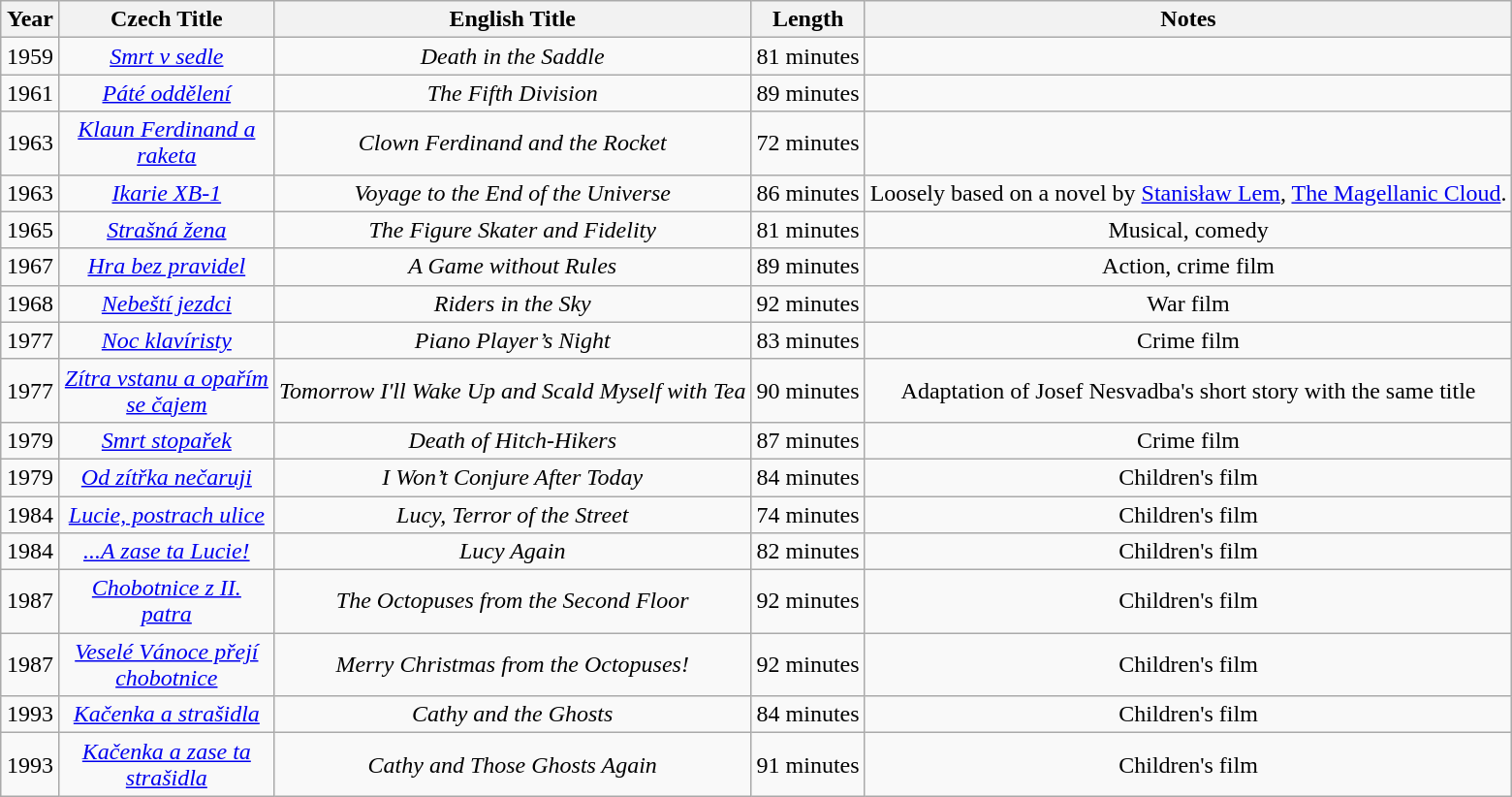<table class="wikitable sortable" style="text-align:center">
<tr>
<th width="33">Year</th>
<th width=140>Czech Title</th>
<th>English Title</th>
<th>Length</th>
<th>Notes</th>
</tr>
<tr>
<td>1959</td>
<td><em><a href='#'>Smrt v sedle</a></em></td>
<td><em>Death in the Saddle</em></td>
<td>81 minutes</td>
<td></td>
</tr>
<tr>
<td>1961</td>
<td><em><a href='#'>Páté oddělení</a></em></td>
<td><em>The Fifth Division</em></td>
<td>89 minutes</td>
<td></td>
</tr>
<tr>
<td>1963</td>
<td><em><a href='#'>Klaun Ferdinand a raketa</a></em></td>
<td><em>Clown Ferdinand and the Rocket</em></td>
<td>72 minutes</td>
<td></td>
</tr>
<tr>
<td>1963</td>
<td><em><a href='#'>Ikarie XB-1</a></em></td>
<td><em>Voyage to the End of the Universe</em></td>
<td>86 minutes</td>
<td>Loosely based on a novel by <a href='#'>Stanisław Lem</a>, <a href='#'>The Magellanic Cloud</a>.</td>
</tr>
<tr>
<td>1965</td>
<td><em><a href='#'>Strašná žena</a></em></td>
<td><em>The Figure Skater and Fidelity</em></td>
<td>81 minutes</td>
<td>Musical, comedy</td>
</tr>
<tr>
<td>1967</td>
<td><em><a href='#'>Hra bez pravidel</a></em></td>
<td><em>A Game without Rules</em></td>
<td>89 minutes</td>
<td>Action, crime film</td>
</tr>
<tr>
<td>1968</td>
<td><em><a href='#'>Nebeští jezdci</a></em></td>
<td><em>Riders in the Sky</em></td>
<td>92 minutes</td>
<td>War film</td>
</tr>
<tr>
<td>1977</td>
<td><em><a href='#'>Noc klavíristy</a></em></td>
<td><em>Piano Player’s Night</em></td>
<td>83 minutes</td>
<td>Crime film</td>
</tr>
<tr>
<td>1977</td>
<td><em><a href='#'>Zítra vstanu a opařím se čajem</a></em></td>
<td><em>Tomorrow I'll Wake Up and Scald Myself with Tea</em></td>
<td>90 minutes</td>
<td>Adaptation of Josef Nesvadba's short story with the same title</td>
</tr>
<tr>
<td>1979</td>
<td><em><a href='#'>Smrt stopařek</a></em></td>
<td><em>Death of Hitch-Hikers</em></td>
<td>87 minutes</td>
<td>Crime film</td>
</tr>
<tr>
<td>1979</td>
<td><em><a href='#'>Od zítřka nečaruji</a></em></td>
<td><em>I Won’t Conjure After Today</em></td>
<td>84 minutes</td>
<td>Children's film</td>
</tr>
<tr>
<td>1984</td>
<td><em><a href='#'>Lucie, postrach ulice</a></em></td>
<td><em>Lucy, Terror of the Street</em></td>
<td>74 minutes</td>
<td>Children's film</td>
</tr>
<tr>
<td>1984</td>
<td><em><a href='#'>...A zase ta Lucie!</a></em></td>
<td><em>Lucy Again</em></td>
<td>82 minutes</td>
<td>Children's film</td>
</tr>
<tr>
<td>1987</td>
<td><em><a href='#'>Chobotnice z II. patra</a></em></td>
<td><em>The Octopuses from the Second Floor</em></td>
<td>92 minutes</td>
<td>Children's film</td>
</tr>
<tr>
<td>1987</td>
<td><em><a href='#'>Veselé Vánoce přejí chobotnice</a></em></td>
<td><em>Merry Christmas from the Octopuses!</em></td>
<td>92 minutes</td>
<td>Children's film</td>
</tr>
<tr>
<td>1993</td>
<td><em><a href='#'>Kačenka a strašidla</a></em></td>
<td><em>Cathy and the Ghosts</em></td>
<td>84 minutes</td>
<td>Children's film</td>
</tr>
<tr>
<td>1993</td>
<td><em><a href='#'>Kačenka a zase ta strašidla</a></em></td>
<td><em>Cathy and Those Ghosts Again</em></td>
<td>91 minutes</td>
<td>Children's film</td>
</tr>
</table>
